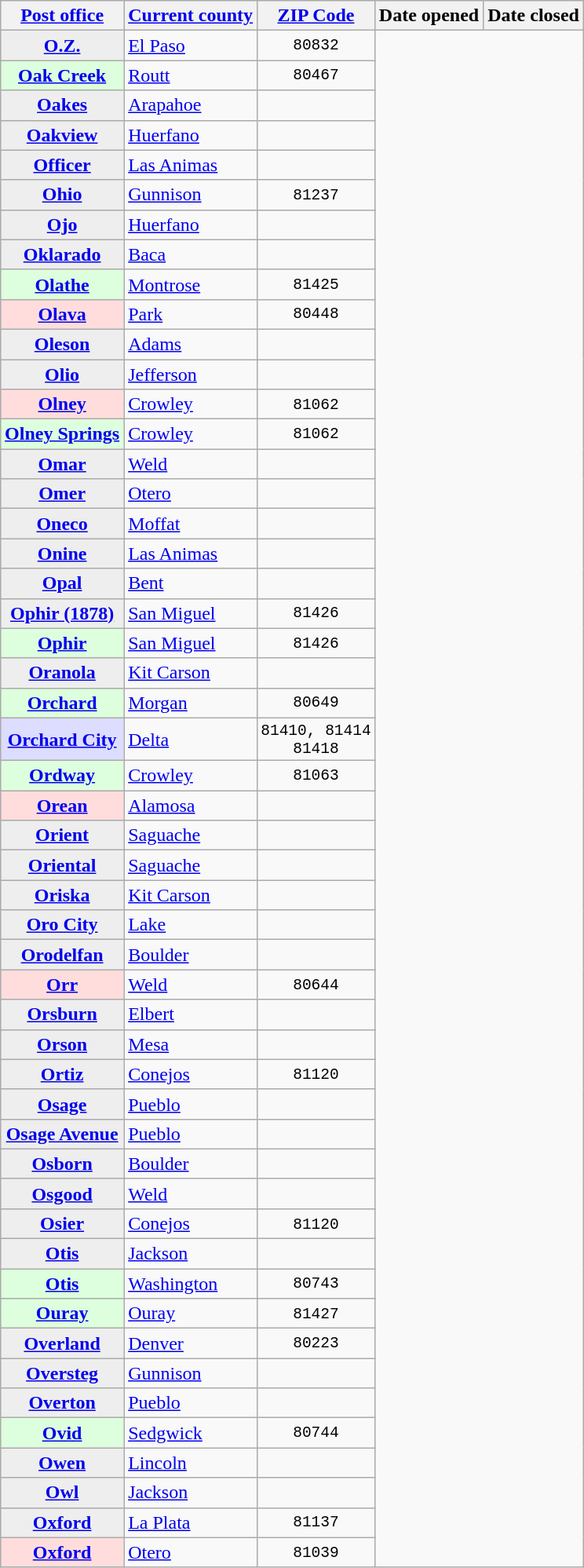<table class="wikitable sortable  plainrowheaders" style="margin:auto;">
<tr>
<th scope=col><a href='#'>Post office</a></th>
<th scope=col><a href='#'>Current county</a></th>
<th scope=col><a href='#'>ZIP Code</a></th>
<th scope=col>Date opened</th>
<th scope=col>Date closed</th>
</tr>
<tr>
<th scope=row rowspan=1 style="background-color:#EEEEEE;"><a href='#'>O.Z.</a></th>
<td rowspan=1><a href='#'>El Paso</a></td>
<td rowspan=1 align=center style="font-family:monospace;">80832<br>
</td>
</tr>
<tr>
<th scope=row rowspan=1 style="background-color:#DDFFDD;"><a href='#'>Oak Creek</a></th>
<td rowspan=1><a href='#'>Routt</a></td>
<td rowspan=1 align=center style="font-family:monospace;">80467<br>
</td>
</tr>
<tr>
<th scope=row rowspan=1 style="background-color:#EEEEEE;"><a href='#'>Oakes</a></th>
<td rowspan=1><a href='#'>Arapahoe</a></td>
<td rowspan=1 align=center style="font-family:monospace;"><br>
</td>
</tr>
<tr>
<th scope=row rowspan=1 style="background-color:#EEEEEE;"><a href='#'>Oakview</a></th>
<td rowspan=1><a href='#'>Huerfano</a></td>
<td rowspan=1 align=center style="font-family:monospace;"><br>
</td>
</tr>
<tr>
<th scope=row rowspan=1 style="background-color:#EEEEEE;"><a href='#'>Officer</a></th>
<td rowspan=1><a href='#'>Las Animas</a></td>
<td rowspan=1 align=center style="font-family:monospace;"><br>
</td>
</tr>
<tr>
<th scope=row rowspan=1 style="background-color:#EEEEEE;"><a href='#'>Ohio</a></th>
<td rowspan=1><a href='#'>Gunnison</a></td>
<td rowspan=1 align=center style="font-family:monospace;">81237<br>
</td>
</tr>
<tr>
<th scope=row rowspan=2 style="background-color:#EEEEEE;"><a href='#'>Ojo</a></th>
<td rowspan=2><a href='#'>Huerfano</a></td>
<td rowspan=2 align=center style="font-family:monospace;"><br>
</td>
</tr>
<tr>
</tr>
<tr>
<th scope=row rowspan=1 style="background-color:#EEEEEE;"><a href='#'>Oklarado</a></th>
<td rowspan=1><a href='#'>Baca</a></td>
<td rowspan=1 align=center style="font-family:monospace;"><br>
</td>
</tr>
<tr>
<th scope=row rowspan=1 style="background-color:#DDFFDD;"><a href='#'>Olathe</a></th>
<td rowspan=1><a href='#'>Montrose</a></td>
<td rowspan=1 align=center style="font-family:monospace;">81425<br>
</td>
</tr>
<tr>
<th scope=row rowspan=1 style="background-color:#FFDDDD;"><a href='#'>Olava</a></th>
<td rowspan=1><a href='#'>Park</a></td>
<td rowspan=1 align=center style="font-family:monospace;">80448<br>
</td>
</tr>
<tr>
<th scope=row rowspan=1 style="background-color:#EEEEEE;"><a href='#'>Oleson</a></th>
<td rowspan=1><a href='#'>Adams</a></td>
<td rowspan=1 align=center style="font-family:monospace;"><br>
</td>
</tr>
<tr>
<th scope=row rowspan=1 style="background-color:#EEEEEE;"><a href='#'>Olio</a></th>
<td rowspan=1><a href='#'>Jefferson</a></td>
<td rowspan=1 align=center style="font-family:monospace;"><br>
</td>
</tr>
<tr>
<th scope=row rowspan=1 style="background-color:#FFDDDD;"><a href='#'>Olney</a></th>
<td rowspan=1><a href='#'>Crowley</a></td>
<td rowspan=1 align=center style="font-family:monospace;">81062<br>
</td>
</tr>
<tr>
<th scope=row rowspan=1 style="background-color:#DDFFDD;"><a href='#'>Olney Springs</a></th>
<td rowspan=1><a href='#'>Crowley</a></td>
<td rowspan=1 align=center style="font-family:monospace;">81062<br>
</td>
</tr>
<tr>
<th scope=row rowspan=2 style="background-color:#EEEEEE;"><a href='#'>Omar</a></th>
<td rowspan=2><a href='#'>Weld</a></td>
<td rowspan=2 align=center style="font-family:monospace;"><br>
</td>
</tr>
<tr>
</tr>
<tr>
<th scope=row rowspan=1 style="background-color:#EEEEEE;"><a href='#'>Omer</a></th>
<td rowspan=1><a href='#'>Otero</a></td>
<td rowspan=1 align=center style="font-family:monospace;"><br>
</td>
</tr>
<tr>
<th scope=row rowspan=1 style="background-color:#EEEEEE;"><a href='#'>Oneco</a></th>
<td rowspan=1><a href='#'>Moffat</a></td>
<td rowspan=1 align=center style="font-family:monospace;"><br>
</td>
</tr>
<tr>
<th scope=row rowspan=1 style="background-color:#EEEEEE;"><a href='#'>Onine</a></th>
<td rowspan=1><a href='#'>Las Animas</a></td>
<td rowspan=1 align=center style="font-family:monospace;"><br>
</td>
</tr>
<tr>
<th scope=row rowspan=1 style="background-color:#EEEEEE;"><a href='#'>Opal</a></th>
<td rowspan=1><a href='#'>Bent</a></td>
<td rowspan=1 align=center style="font-family:monospace;"><br>
</td>
</tr>
<tr>
<th scope=row rowspan=2 style="background-color:#EEEEEE;"><a href='#'>Ophir (1878)</a></th>
<td rowspan=2><a href='#'>San Miguel</a></td>
<td rowspan=2 align=center style="font-family:monospace;">81426<br>
</td>
</tr>
<tr>
</tr>
<tr>
<th scope=row rowspan=1 style="background-color:#DDFFDD;"><a href='#'>Ophir</a></th>
<td rowspan=1><a href='#'>San Miguel</a></td>
<td rowspan=1 align=center style="font-family:monospace;">81426<br>
</td>
</tr>
<tr>
<th scope=row rowspan=1 style="background-color:#EEEEEE;"><a href='#'>Oranola</a></th>
<td rowspan=1><a href='#'>Kit Carson</a></td>
<td rowspan=1 align=center style="font-family:monospace;"><br>
</td>
</tr>
<tr>
<th scope=row rowspan=1 style="background-color:#DDFFDD;"><a href='#'>Orchard</a></th>
<td rowspan=1><a href='#'>Morgan</a></td>
<td rowspan=1 align=center style="font-family:monospace;">80649<br>
</td>
</tr>
<tr>
<th scope=row rowspan=1 style="background-color:#DDDDFF;"><a href='#'>Orchard City</a></th>
<td rowspan=1><a href='#'>Delta</a></td>
<td rowspan=1 align=center style="font-family:monospace;">81410, 81414<br>81418</td>
</tr>
<tr>
<th scope=row rowspan=1 style="background-color:#DDFFDD;"><a href='#'>Ordway</a></th>
<td rowspan=1><a href='#'>Crowley</a></td>
<td rowspan=1 align=center style="font-family:monospace;">81063<br>
</td>
</tr>
<tr>
<th scope=row rowspan=1 style="background-color:#FFDDDD;"><a href='#'>Orean</a></th>
<td rowspan=1><a href='#'>Alamosa</a></td>
<td rowspan=1 align=center style="font-family:monospace;"><br>
</td>
</tr>
<tr>
<th scope=row rowspan=1 style="background-color:#EEEEEE;"><a href='#'>Orient</a></th>
<td rowspan=1><a href='#'>Saguache</a></td>
<td rowspan=1 align=center style="font-family:monospace;"><br>
</td>
</tr>
<tr>
<th scope=row rowspan=1 style="background-color:#EEEEEE;"><a href='#'>Oriental</a></th>
<td rowspan=1><a href='#'>Saguache</a></td>
<td rowspan=1 align=center style="font-family:monospace;"><br>
</td>
</tr>
<tr>
<th scope=row rowspan=1 style="background-color:#EEEEEE;"><a href='#'>Oriska</a></th>
<td rowspan=1><a href='#'>Kit Carson</a></td>
<td rowspan=1 align=center style="font-family:monospace;"><br>
</td>
</tr>
<tr>
<th scope=row rowspan=1 style="background-color:#EEEEEE;"><a href='#'>Oro City</a></th>
<td rowspan=1><a href='#'>Lake</a></td>
<td rowspan=1 align=center style="font-family:monospace;"><br>
</td>
</tr>
<tr>
<th scope=row rowspan=1 style="background-color:#EEEEEE;"><a href='#'>Orodelfan</a></th>
<td rowspan=1><a href='#'>Boulder</a></td>
<td rowspan=1 align=center style="font-family:monospace;"><br>
</td>
</tr>
<tr>
<th scope=row rowspan=1 style="background-color:#FFDDDD;"><a href='#'>Orr</a></th>
<td rowspan=1><a href='#'>Weld</a></td>
<td rowspan=1 align=center style="font-family:monospace;">80644<br>
</td>
</tr>
<tr>
<th scope=row rowspan=1 style="background-color:#EEEEEE;"><a href='#'>Orsburn</a></th>
<td rowspan=1><a href='#'>Elbert</a></td>
<td rowspan=1 align=center style="font-family:monospace;"><br>
</td>
</tr>
<tr>
<th scope=row rowspan=2 style="background-color:#EEEEEE;"><a href='#'>Orson</a></th>
<td rowspan=2><a href='#'>Mesa</a></td>
<td rowspan=2 align=center style="font-family:monospace;"><br>
</td>
</tr>
<tr>
</tr>
<tr>
<th scope=row rowspan=2 style="background-color:#EEEEEE;"><a href='#'>Ortiz</a></th>
<td rowspan=2><a href='#'>Conejos</a></td>
<td rowspan=2 align=center style="font-family:monospace;">81120<br>
</td>
</tr>
<tr>
</tr>
<tr>
<th scope=row rowspan=1 style="background-color:#EEEEEE;"><a href='#'>Osage</a></th>
<td rowspan=1><a href='#'>Pueblo</a></td>
<td rowspan=1 align=center style="font-family:monospace;"><br>
</td>
</tr>
<tr>
<th scope=row rowspan=1 style="background-color:#EEEEEE;"><a href='#'>Osage Avenue</a></th>
<td rowspan=1><a href='#'>Pueblo</a></td>
<td rowspan=1 align=center style="font-family:monospace;"><br>
</td>
</tr>
<tr>
<th scope=row rowspan=1 style="background-color:#EEEEEE;"><a href='#'>Osborn</a></th>
<td rowspan=1><a href='#'>Boulder</a></td>
<td rowspan=1 align=center style="font-family:monospace;"><br>
</td>
</tr>
<tr>
<th scope=row rowspan=1 style="background-color:#EEEEEE;"><a href='#'>Osgood</a></th>
<td rowspan=1><a href='#'>Weld</a></td>
<td rowspan=1 align=center style="font-family:monospace;"><br>
</td>
</tr>
<tr>
<th scope=row rowspan=3 style="background-color:#EEEEEE;"><a href='#'>Osier</a></th>
<td rowspan=3><a href='#'>Conejos</a></td>
<td rowspan=3 align=center style="font-family:monospace;">81120<br>
</td>
</tr>
<tr>
</tr>
<tr>
</tr>
<tr>
<th scope=row rowspan=1 style="background-color:#EEEEEE;"><a href='#'>Otis</a></th>
<td rowspan=1><a href='#'>Jackson</a></td>
<td rowspan=1 align=center style="font-family:monospace;"><br>
</td>
</tr>
<tr>
<th scope=row rowspan=1 style="background-color:#DDFFDD;"><a href='#'>Otis</a></th>
<td rowspan=1><a href='#'>Washington</a></td>
<td rowspan=1 align=center style="font-family:monospace;">80743<br>
</td>
</tr>
<tr>
<th scope=row rowspan=2 style="background-color:#DDFFDD;"><a href='#'>Ouray</a></th>
<td rowspan=2><a href='#'>Ouray</a></td>
<td rowspan=2 align=center style="font-family:monospace;">81427<br>
</td>
</tr>
<tr>
</tr>
<tr>
<th scope=row rowspan=1 style="background-color:#EEEEEE;"><a href='#'>Overland</a></th>
<td rowspan=1><a href='#'>Denver</a></td>
<td rowspan=1 align=center style="font-family:monospace;">80223<br>
</td>
</tr>
<tr>
<th scope=row rowspan=1 style="background-color:#EEEEEE;"><a href='#'>Oversteg</a></th>
<td rowspan=1><a href='#'>Gunnison</a></td>
<td rowspan=1 align=center style="font-family:monospace;"><br>
</td>
</tr>
<tr>
<th scope=row rowspan=1 style="background-color:#EEEEEE;"><a href='#'>Overton</a></th>
<td rowspan=1><a href='#'>Pueblo</a></td>
<td rowspan=1 align=center style="font-family:monospace;"><br>
</td>
</tr>
<tr>
<th scope=row rowspan=1 style="background-color:#DDFFDD;"><a href='#'>Ovid</a></th>
<td rowspan=1><a href='#'>Sedgwick</a></td>
<td rowspan=1 align=center style="font-family:monospace;">80744<br>
</td>
</tr>
<tr>
<th scope=row rowspan=1 style="background-color:#EEEEEE;"><a href='#'>Owen</a></th>
<td rowspan=1><a href='#'>Lincoln</a></td>
<td rowspan=1 align=center style="font-family:monospace;"><br>
</td>
</tr>
<tr>
<th scope=row rowspan=1 style="background-color:#EEEEEE;"><a href='#'>Owl</a></th>
<td rowspan=1><a href='#'>Jackson</a></td>
<td rowspan=1 align=center style="font-family:monospace;"><br>
</td>
</tr>
<tr>
<th scope=row rowspan=1 style="background-color:#EEEEEE;"><a href='#'>Oxford</a></th>
<td rowspan=1><a href='#'>La Plata</a></td>
<td rowspan=1 align=center style="font-family:monospace;">81137<br>
</td>
</tr>
<tr>
<th scope=row rowspan=1 style="background-color:#FFDDDD;"><a href='#'>Oxford</a></th>
<td rowspan=1><a href='#'>Otero</a></td>
<td rowspan=1 align=center style="font-family:monospace;">81039<br>
</td>
</tr>
</table>
